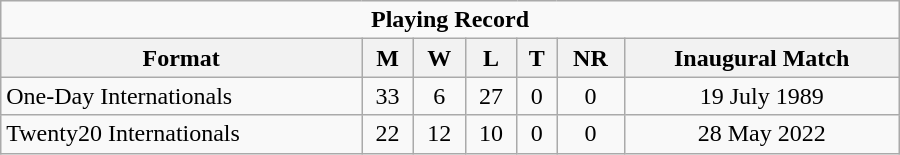<table class="wikitable" style="text-align: center; width: 600px;">
<tr>
<td colspan=7 align="center"><strong>Playing Record</strong></td>
</tr>
<tr>
<th>Format</th>
<th>M</th>
<th>W</th>
<th>L</th>
<th>T</th>
<th>NR</th>
<th>Inaugural Match</th>
</tr>
<tr>
<td align="left">One-Day Internationals</td>
<td>33</td>
<td>6</td>
<td>27</td>
<td>0</td>
<td>0</td>
<td>19 July 1989</td>
</tr>
<tr>
<td align="left">Twenty20 Internationals</td>
<td>22</td>
<td>12</td>
<td>10</td>
<td>0</td>
<td>0</td>
<td>28 May 2022</td>
</tr>
</table>
